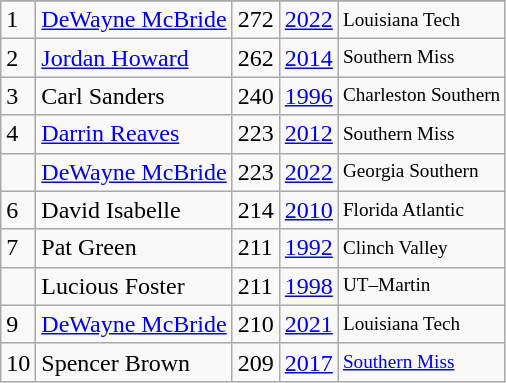<table class="wikitable">
<tr>
</tr>
<tr>
<td>1</td>
<td><a href='#'>DeWayne McBride</a></td>
<td>272</td>
<td><a href='#'>2022</a></td>
<td style="font-size:80%;">Louisiana Tech</td>
</tr>
<tr>
<td>2</td>
<td><a href='#'>Jordan Howard</a></td>
<td>262</td>
<td><a href='#'>2014</a></td>
<td style="font-size:80%;">Southern Miss</td>
</tr>
<tr>
<td>3</td>
<td>Carl Sanders</td>
<td>240</td>
<td><a href='#'>1996</a></td>
<td style="font-size:80%;">Charleston Southern</td>
</tr>
<tr>
<td>4</td>
<td><a href='#'>Darrin Reaves</a></td>
<td>223</td>
<td><a href='#'>2012</a></td>
<td style="font-size:80%;">Southern Miss</td>
</tr>
<tr>
<td></td>
<td><a href='#'>DeWayne McBride</a></td>
<td>223</td>
<td><a href='#'>2022</a></td>
<td style="font-size:80%;">Georgia Southern</td>
</tr>
<tr>
<td>6</td>
<td>David Isabelle</td>
<td>214</td>
<td><a href='#'>2010</a></td>
<td style="font-size:80%;">Florida Atlantic</td>
</tr>
<tr>
<td>7</td>
<td>Pat Green</td>
<td>211</td>
<td><a href='#'>1992</a></td>
<td style="font-size:80%;">Clinch Valley</td>
</tr>
<tr>
<td></td>
<td>Lucious Foster</td>
<td>211</td>
<td><a href='#'>1998</a></td>
<td style="font-size:80%;">UT–Martin</td>
</tr>
<tr>
<td>9</td>
<td><a href='#'>DeWayne McBride</a></td>
<td>210</td>
<td><a href='#'>2021</a></td>
<td style="font-size:80%;">Louisiana Tech</td>
</tr>
<tr>
<td>10</td>
<td>Spencer Brown</td>
<td>209</td>
<td><a href='#'>2017</a></td>
<td style="font-size:80%;"><a href='#'>Southern Miss</a></td>
</tr>
</table>
